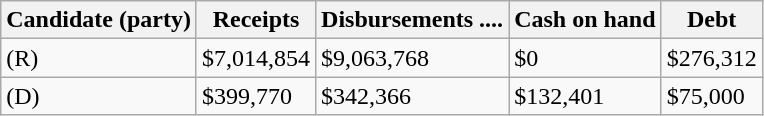<table class="wikitable sortable">
<tr>
<th>Candidate (party)</th>
<th>Receipts</th>
<th>Disbursements ....</th>
<th>Cash on hand</th>
<th>Debt</th>
</tr>
<tr>
<td> (R)</td>
<td>$7,014,854</td>
<td>$9,063,768</td>
<td>$0</td>
<td>$276,312</td>
</tr>
<tr>
<td> (D)</td>
<td>$399,770</td>
<td>$342,366</td>
<td>$132,401</td>
<td>$75,000</td>
</tr>
</table>
